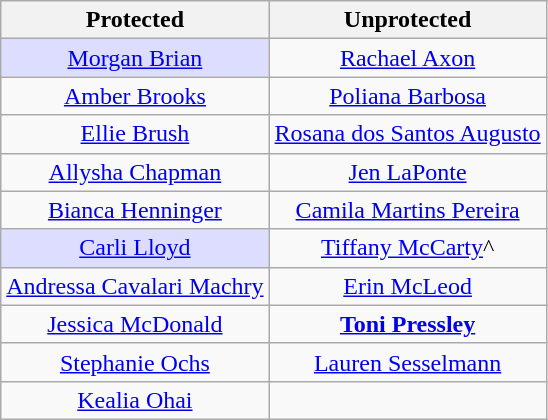<table class="wikitable" style="text-align:center">
<tr>
<th scope="col">Protected</th>
<th scope="col">Unprotected</th>
</tr>
<tr>
<td style="background:#ddf;"><a href='#'>Morgan Brian</a></td>
<td><a href='#'>Rachael Axon</a></td>
</tr>
<tr>
<td><a href='#'>Amber Brooks</a></td>
<td><a href='#'>Poliana Barbosa</a></td>
</tr>
<tr>
<td><a href='#'>Ellie Brush</a></td>
<td><a href='#'>Rosana dos Santos Augusto</a></td>
</tr>
<tr>
<td><a href='#'>Allysha Chapman</a></td>
<td><a href='#'>Jen LaPonte</a></td>
</tr>
<tr>
<td><a href='#'>Bianca Henninger</a></td>
<td><a href='#'>Camila Martins Pereira</a></td>
</tr>
<tr>
<td style="background:#ddf;"><a href='#'>Carli Lloyd</a></td>
<td><a href='#'>Tiffany McCarty</a>^</td>
</tr>
<tr>
<td><a href='#'>Andressa Cavalari Machry</a></td>
<td><a href='#'>Erin McLeod</a></td>
</tr>
<tr>
<td><a href='#'>Jessica McDonald</a></td>
<td><strong><a href='#'>Toni Pressley</a></strong></td>
</tr>
<tr>
<td><a href='#'>Stephanie Ochs</a></td>
<td><a href='#'>Lauren Sesselmann</a></td>
</tr>
<tr>
<td><a href='#'>Kealia Ohai</a></td>
<td> </td>
</tr>
</table>
